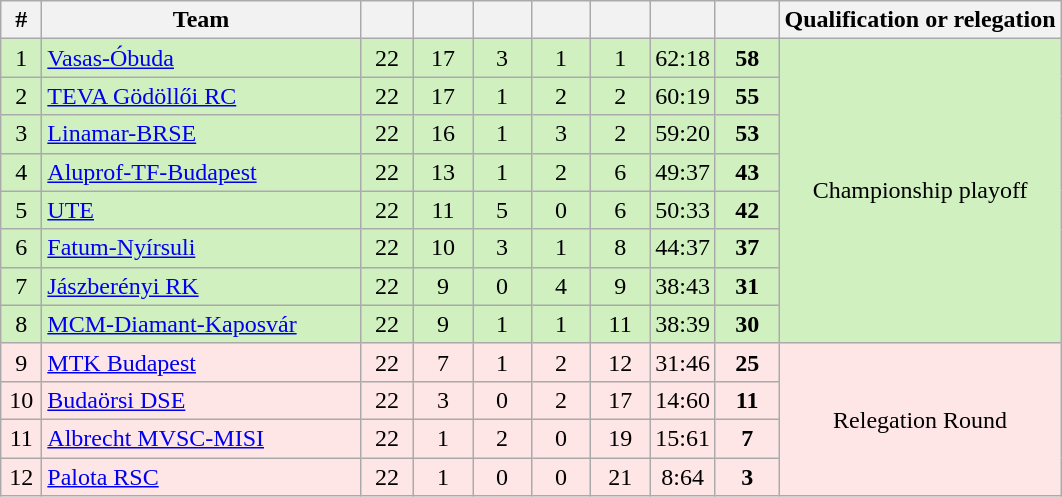<table class="wikitable" style="text-align:center;">
<tr>
<th width=20>#</th>
<th width=205>Team</th>
<th width=28></th>
<th width=32></th>
<th width=32></th>
<th width=32></th>
<th width=32></th>
<th width=30></th>
<th width=35></th>
<th>Qualification or relegation</th>
</tr>
<tr style="background: #D0F0C0;">
<td>1</td>
<td align=left> <a href='#'>Vasas-Óbuda</a></td>
<td>22</td>
<td>17</td>
<td>3</td>
<td>1</td>
<td>1</td>
<td>62:18</td>
<td><strong>58</strong></td>
<td rowspan=8>Championship playoff</td>
</tr>
<tr style="background: #D0F0C0;">
<td>2</td>
<td align=left> <a href='#'>TEVA Gödöllői RC</a></td>
<td>22</td>
<td>17</td>
<td>1</td>
<td>2</td>
<td>2</td>
<td>60:19</td>
<td><strong>55</strong></td>
</tr>
<tr style="background: #D0F0C0;">
<td>3</td>
<td align=left> <a href='#'>Linamar-BRSE</a></td>
<td>22</td>
<td>16</td>
<td>1</td>
<td>3</td>
<td>2</td>
<td>59:20</td>
<td><strong>53</strong></td>
</tr>
<tr style="background: #D0F0C0;">
<td>4</td>
<td align=left> <a href='#'>Aluprof-TF-Budapest</a></td>
<td>22</td>
<td>13</td>
<td>1</td>
<td>2</td>
<td>6</td>
<td>49:37</td>
<td><strong>43</strong></td>
</tr>
<tr style="background: #D0F0C0;">
<td>5</td>
<td align=left> <a href='#'>UTE</a></td>
<td>22</td>
<td>11</td>
<td>5</td>
<td>0</td>
<td>6</td>
<td>50:33</td>
<td><strong>42</strong></td>
</tr>
<tr style="background: #D0F0C0;">
<td>6</td>
<td align=left> <a href='#'>Fatum-Nyírsuli</a></td>
<td>22</td>
<td>10</td>
<td>3</td>
<td>1</td>
<td>8</td>
<td>44:37</td>
<td><strong>37</strong></td>
</tr>
<tr style="background: #D0F0C0;">
<td>7</td>
<td align=left> <a href='#'>Jászberényi RK</a></td>
<td>22</td>
<td>9</td>
<td>0</td>
<td>4</td>
<td>9</td>
<td>38:43</td>
<td><strong>31</strong></td>
</tr>
<tr style="background: #D0F0C0;">
<td>8</td>
<td align=left> <a href='#'>MCM-Diamant-Kaposvár</a></td>
<td>22</td>
<td>9</td>
<td>1</td>
<td>1</td>
<td>11</td>
<td>38:39</td>
<td><strong>30</strong></td>
</tr>
<tr style="background: #FFE6E6;">
<td>9</td>
<td align=left> <a href='#'>MTK Budapest</a></td>
<td>22</td>
<td>7</td>
<td>1</td>
<td>2</td>
<td>12</td>
<td>31:46</td>
<td><strong>25</strong></td>
<td rowspan=4>Relegation Round</td>
</tr>
<tr style="background: #FFE6E6;">
<td>10</td>
<td align=left> <a href='#'>Budaörsi DSE</a></td>
<td>22</td>
<td>3</td>
<td>0</td>
<td>2</td>
<td>17</td>
<td>14:60</td>
<td><strong>11</strong></td>
</tr>
<tr style="background: #FFE6E6;">
<td>11</td>
<td align=left> <a href='#'>Albrecht MVSC-MISI</a></td>
<td>22</td>
<td>1</td>
<td>2</td>
<td>0</td>
<td>19</td>
<td>15:61</td>
<td><strong>7</strong></td>
</tr>
<tr style="background: #FFE6E6;">
<td>12</td>
<td align=left> <a href='#'>Palota RSC</a></td>
<td>22</td>
<td>1</td>
<td>0</td>
<td>0</td>
<td>21</td>
<td>8:64</td>
<td><strong>3</strong></td>
</tr>
</table>
